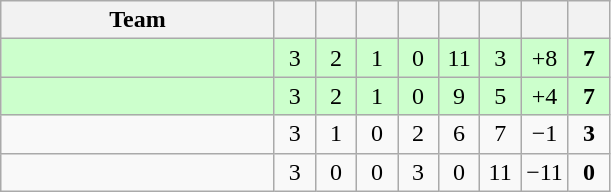<table class="wikitable" style="text-align: center;">
<tr>
<th width="175">Team</th>
<th width="20"></th>
<th width="20"></th>
<th width="20"></th>
<th width="20"></th>
<th width="20"></th>
<th width="20"></th>
<th width="20"></th>
<th width="20"></th>
</tr>
<tr bgcolor=ccffcc>
<td align=left></td>
<td>3</td>
<td>2</td>
<td>1</td>
<td>0</td>
<td>11</td>
<td>3</td>
<td>+8</td>
<td><strong>7</strong></td>
</tr>
<tr bgcolor=ccffcc>
<td align=left><em></em></td>
<td>3</td>
<td>2</td>
<td>1</td>
<td>0</td>
<td>9</td>
<td>5</td>
<td>+4</td>
<td><strong>7</strong></td>
</tr>
<tr>
<td align=left></td>
<td>3</td>
<td>1</td>
<td>0</td>
<td>2</td>
<td>6</td>
<td>7</td>
<td>−1</td>
<td><strong>3</strong></td>
</tr>
<tr>
<td align=left></td>
<td>3</td>
<td>0</td>
<td>0</td>
<td>3</td>
<td>0</td>
<td>11</td>
<td>−11</td>
<td><strong>0</strong></td>
</tr>
</table>
